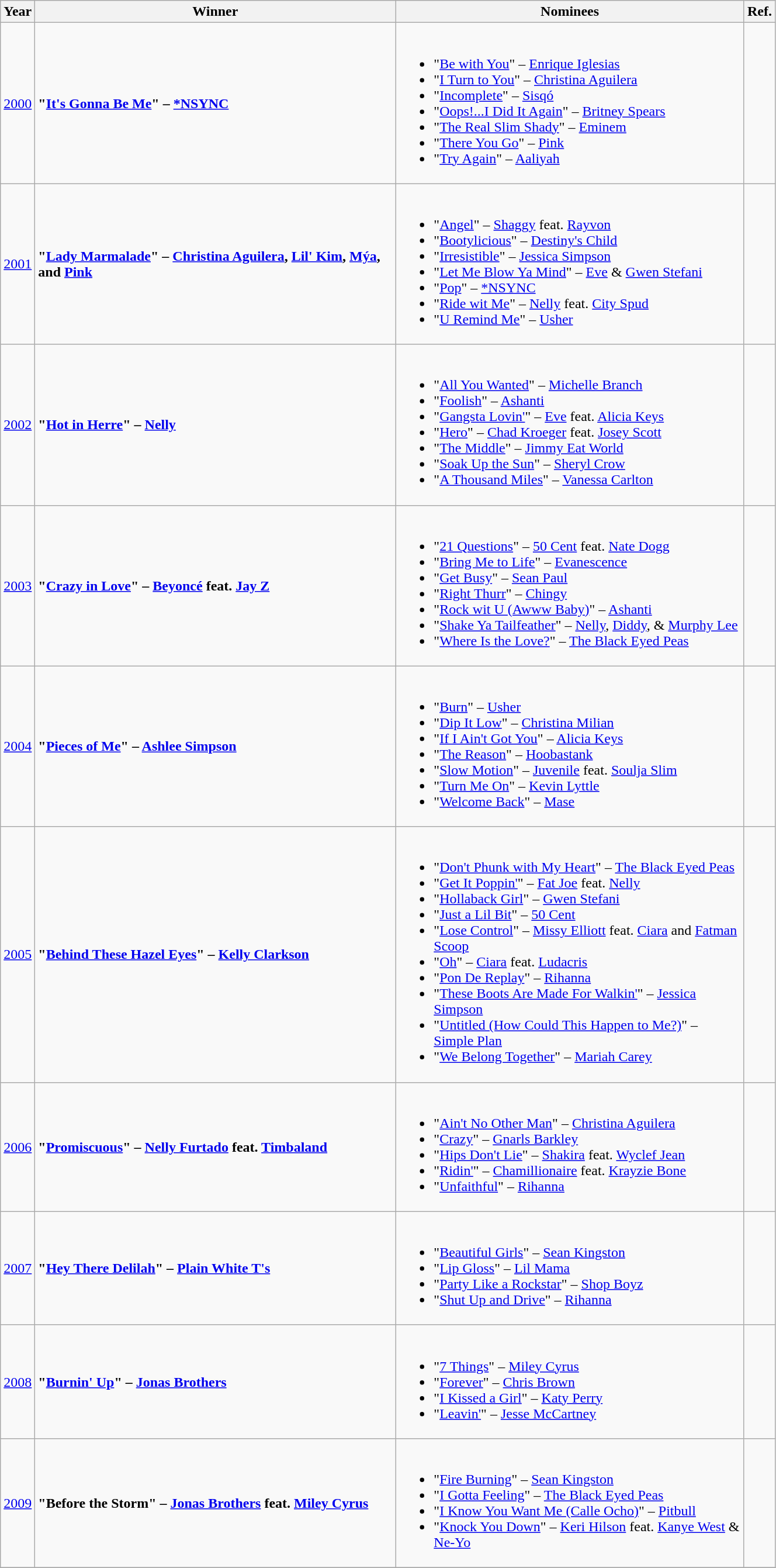<table class="wikitable" width=70%>
<tr>
<th>Year</th>
<th>Winner</th>
<th>Nominees</th>
<th>Ref.</th>
</tr>
<tr>
<td align="center"><a href='#'>2000</a></td>
<td><strong>"<a href='#'>It's Gonna Be Me</a>" – <a href='#'>*NSYNC</a></strong></td>
<td><br><ul><li>"<a href='#'>Be with You</a>" – <a href='#'>Enrique Iglesias</a></li><li>"<a href='#'>I Turn to You</a>" – <a href='#'>Christina Aguilera</a></li><li>"<a href='#'>Incomplete</a>" – <a href='#'>Sisqó</a></li><li>"<a href='#'>Oops!...I Did It Again</a>" – <a href='#'>Britney Spears</a></li><li>"<a href='#'>The Real Slim Shady</a>" – <a href='#'>Eminem</a></li><li>"<a href='#'>There You Go</a>" – <a href='#'>Pink</a></li><li>"<a href='#'>Try Again</a>" – <a href='#'>Aaliyah</a></li></ul></td>
<td align="center"></td>
</tr>
<tr>
<td align="center"><a href='#'>2001</a></td>
<td><strong>"<a href='#'>Lady Marmalade</a>" – <a href='#'>Christina Aguilera</a>, <a href='#'>Lil' Kim</a>, <a href='#'>Mýa</a>, and <a href='#'>Pink</a></strong></td>
<td><br><ul><li>"<a href='#'>Angel</a>" – <a href='#'>Shaggy</a> feat. <a href='#'>Rayvon</a></li><li>"<a href='#'>Bootylicious</a>" – <a href='#'>Destiny's Child</a></li><li>"<a href='#'>Irresistible</a>" – <a href='#'>Jessica Simpson</a></li><li>"<a href='#'>Let Me Blow Ya Mind</a>" – <a href='#'>Eve</a> & <a href='#'>Gwen Stefani</a></li><li>"<a href='#'>Pop</a>" – <a href='#'>*NSYNC</a></li><li>"<a href='#'>Ride wit Me</a>" – <a href='#'>Nelly</a> feat. <a href='#'>City Spud</a></li><li>"<a href='#'>U Remind Me</a>" – <a href='#'>Usher</a></li></ul></td>
<td align="center"></td>
</tr>
<tr>
<td align="center"><a href='#'>2002</a></td>
<td><strong>"<a href='#'>Hot in Herre</a>" – <a href='#'>Nelly</a></strong></td>
<td><br><ul><li>"<a href='#'>All You Wanted</a>" – <a href='#'>Michelle Branch</a></li><li>"<a href='#'>Foolish</a>" – <a href='#'>Ashanti</a></li><li>"<a href='#'>Gangsta Lovin'</a>" – <a href='#'>Eve</a> feat. <a href='#'>Alicia Keys</a></li><li>"<a href='#'>Hero</a>" – <a href='#'>Chad Kroeger</a> feat. <a href='#'>Josey Scott</a></li><li>"<a href='#'>The Middle</a>" – <a href='#'>Jimmy Eat World</a></li><li>"<a href='#'>Soak Up the Sun</a>" – <a href='#'>Sheryl Crow</a></li><li>"<a href='#'>A Thousand Miles</a>" – <a href='#'>Vanessa Carlton</a></li></ul></td>
<td align="center"></td>
</tr>
<tr>
<td align="center"><a href='#'>2003</a></td>
<td><strong>"<a href='#'>Crazy in Love</a>" – <a href='#'>Beyoncé</a> feat. <a href='#'>Jay Z</a></strong></td>
<td><br><ul><li>"<a href='#'>21 Questions</a>" – <a href='#'>50 Cent</a> feat. <a href='#'>Nate Dogg</a></li><li>"<a href='#'>Bring Me to Life</a>" – <a href='#'>Evanescence</a></li><li>"<a href='#'>Get Busy</a>" – <a href='#'>Sean Paul</a></li><li>"<a href='#'>Right Thurr</a>" – <a href='#'>Chingy</a></li><li>"<a href='#'>Rock wit U (Awww Baby)</a>" – <a href='#'>Ashanti</a></li><li>"<a href='#'>Shake Ya Tailfeather</a>" – <a href='#'>Nelly</a>, <a href='#'>Diddy</a>, & <a href='#'>Murphy Lee</a></li><li>"<a href='#'>Where Is the Love?</a>" – <a href='#'>The Black Eyed Peas</a></li></ul></td>
<td align="center"></td>
</tr>
<tr>
<td align="center"><a href='#'>2004</a></td>
<td><strong>"<a href='#'>Pieces of Me</a>" – <a href='#'>Ashlee Simpson</a></strong></td>
<td><br><ul><li>"<a href='#'>Burn</a>" – <a href='#'>Usher</a></li><li>"<a href='#'>Dip It Low</a>" – <a href='#'>Christina Milian</a></li><li>"<a href='#'>If I Ain't Got You</a>" – <a href='#'>Alicia Keys</a></li><li>"<a href='#'>The Reason</a>" – <a href='#'>Hoobastank</a></li><li>"<a href='#'>Slow Motion</a>" – <a href='#'>Juvenile</a> feat. <a href='#'>Soulja Slim</a></li><li>"<a href='#'>Turn Me On</a>" – <a href='#'>Kevin Lyttle</a></li><li>"<a href='#'>Welcome Back</a>" – <a href='#'>Mase</a></li></ul></td>
<td align="center"></td>
</tr>
<tr>
<td align="center"><a href='#'>2005</a></td>
<td><strong>"<a href='#'>Behind These Hazel Eyes</a>" – <a href='#'>Kelly Clarkson</a></strong></td>
<td><br><ul><li>"<a href='#'>Don't Phunk with My Heart</a>" – <a href='#'>The Black Eyed Peas</a></li><li>"<a href='#'>Get It Poppin'</a>" – <a href='#'>Fat Joe</a> feat. <a href='#'>Nelly</a></li><li>"<a href='#'>Hollaback Girl</a>" – <a href='#'>Gwen Stefani</a></li><li>"<a href='#'>Just a Lil Bit</a>" – <a href='#'>50 Cent</a></li><li>"<a href='#'>Lose Control</a>" – <a href='#'>Missy Elliott</a> feat. <a href='#'>Ciara</a> and <a href='#'>Fatman Scoop</a></li><li>"<a href='#'>Oh</a>" – <a href='#'>Ciara</a> feat. <a href='#'>Ludacris</a></li><li>"<a href='#'>Pon De Replay</a>" – <a href='#'>Rihanna</a></li><li>"<a href='#'>These Boots Are Made For Walkin'</a>" – <a href='#'>Jessica Simpson</a></li><li>"<a href='#'>Untitled (How Could This Happen to Me?)</a>" – <a href='#'>Simple Plan</a></li><li>"<a href='#'>We Belong Together</a>" – <a href='#'>Mariah Carey</a></li></ul></td>
<td align="center"></td>
</tr>
<tr>
<td align="center"><a href='#'>2006</a></td>
<td><strong>"<a href='#'>Promiscuous</a>" – <a href='#'>Nelly Furtado</a> feat. <a href='#'>Timbaland</a></strong></td>
<td><br><ul><li>"<a href='#'>Ain't No Other Man</a>" – <a href='#'>Christina Aguilera</a></li><li>"<a href='#'>Crazy</a>" – <a href='#'>Gnarls Barkley</a></li><li>"<a href='#'>Hips Don't Lie</a>" – <a href='#'>Shakira</a> feat. <a href='#'>Wyclef Jean</a></li><li>"<a href='#'>Ridin'</a>" – <a href='#'>Chamillionaire</a> feat. <a href='#'>Krayzie Bone</a></li><li>"<a href='#'>Unfaithful</a>" – <a href='#'>Rihanna</a></li></ul></td>
<td align="center"></td>
</tr>
<tr>
<td align="center"><a href='#'>2007</a></td>
<td><strong>"<a href='#'>Hey There Delilah</a>" – <a href='#'>Plain White T's</a></strong></td>
<td><br><ul><li>"<a href='#'>Beautiful Girls</a>" – <a href='#'>Sean Kingston</a></li><li>"<a href='#'>Lip Gloss</a>" – <a href='#'>Lil Mama</a></li><li>"<a href='#'>Party Like a Rockstar</a>" – <a href='#'>Shop Boyz</a></li><li>"<a href='#'>Shut Up and Drive</a>" – <a href='#'>Rihanna</a></li></ul></td>
<td align="center"></td>
</tr>
<tr>
<td align="center"><a href='#'>2008</a></td>
<td><strong>"<a href='#'>Burnin' Up</a>" – <a href='#'>Jonas Brothers</a></strong></td>
<td><br><ul><li>"<a href='#'>7 Things</a>" – <a href='#'>Miley Cyrus</a></li><li>"<a href='#'>Forever</a>" – <a href='#'>Chris Brown</a></li><li>"<a href='#'>I Kissed a Girl</a>" – <a href='#'>Katy Perry</a></li><li>"<a href='#'>Leavin'</a>" – <a href='#'>Jesse McCartney</a></li></ul></td>
<td align="center"></td>
</tr>
<tr>
<td align="center"><a href='#'>2009</a></td>
<td><strong>"Before the Storm" – <a href='#'>Jonas Brothers</a> feat. <a href='#'>Miley Cyrus</a></strong></td>
<td><br><ul><li>"<a href='#'>Fire Burning</a>" – <a href='#'>Sean Kingston</a></li><li>"<a href='#'>I Gotta Feeling</a>" – <a href='#'>The Black Eyed Peas</a></li><li>"<a href='#'>I Know You Want Me (Calle Ocho)</a>" – <a href='#'>Pitbull</a></li><li>"<a href='#'>Knock You Down</a>" – <a href='#'>Keri Hilson</a> feat. <a href='#'>Kanye West</a> & <a href='#'>Ne-Yo</a></li></ul></td>
<td align="center"></td>
</tr>
<tr>
</tr>
</table>
